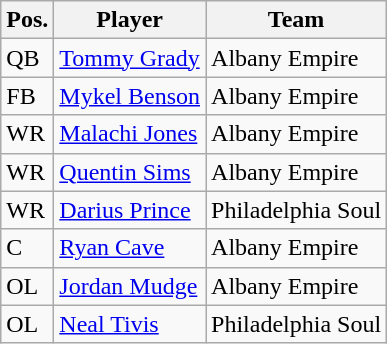<table class="wikitable">
<tr>
<th>Pos.</th>
<th>Player</th>
<th>Team</th>
</tr>
<tr>
<td>QB</td>
<td><a href='#'>Tommy Grady</a></td>
<td>Albany Empire</td>
</tr>
<tr>
<td>FB</td>
<td><a href='#'>Mykel Benson</a></td>
<td>Albany Empire</td>
</tr>
<tr>
<td>WR</td>
<td><a href='#'>Malachi Jones</a></td>
<td>Albany Empire</td>
</tr>
<tr>
<td>WR</td>
<td><a href='#'>Quentin Sims</a></td>
<td>Albany Empire</td>
</tr>
<tr>
<td>WR</td>
<td><a href='#'>Darius Prince</a></td>
<td>Philadelphia Soul</td>
</tr>
<tr>
<td>C</td>
<td><a href='#'>Ryan Cave</a></td>
<td>Albany Empire</td>
</tr>
<tr>
<td>OL</td>
<td><a href='#'>Jordan Mudge</a></td>
<td>Albany Empire</td>
</tr>
<tr>
<td>OL</td>
<td><a href='#'>Neal Tivis</a></td>
<td>Philadelphia Soul</td>
</tr>
</table>
